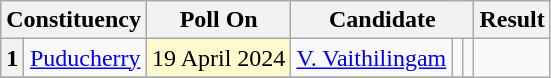<table class="wikitable " style="text-align:center;">
<tr>
<th colspan="2">Constituency</th>
<th>Poll On</th>
<th colspan="3">Candidate</th>
<th>Result</th>
</tr>
<tr>
<th>1</th>
<td><a href='#'>Puducherry</a></td>
<td bgcolor=#FFFACD>19 April 2024</td>
<td><a href='#'>V. Vaithilingam</a></td>
<td></td>
<td></td>
</tr>
<tr>
</tr>
</table>
